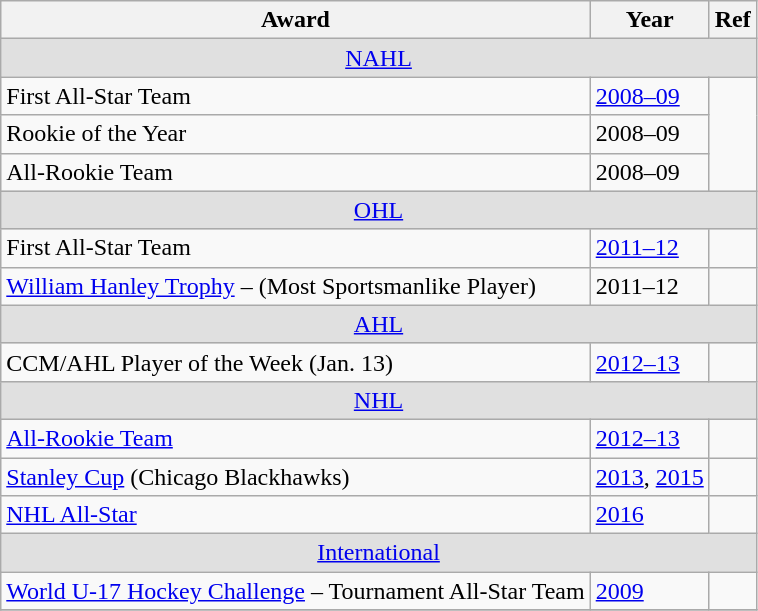<table class="wikitable">
<tr>
<th>Award</th>
<th>Year</th>
<th>Ref</th>
</tr>
<tr ALIGN="center" bgcolor="#e0e0e0">
<td colspan="3"><a href='#'>NAHL</a></td>
</tr>
<tr>
<td>First All-Star Team</td>
<td><a href='#'>2008–09</a></td>
<td rowspan="3"></td>
</tr>
<tr>
<td>Rookie of the Year</td>
<td>2008–09</td>
</tr>
<tr>
<td>All-Rookie Team</td>
<td>2008–09</td>
</tr>
<tr ALIGN="center" bgcolor="#e0e0e0">
<td colspan="3"><a href='#'>OHL</a></td>
</tr>
<tr>
<td>First All-Star Team</td>
<td><a href='#'>2011–12</a></td>
<td></td>
</tr>
<tr>
<td><a href='#'>William Hanley Trophy</a> – (Most Sportsmanlike Player)</td>
<td>2011–12</td>
<td></td>
</tr>
<tr ALIGN="center" bgcolor="#e0e0e0">
<td colspan="3"><a href='#'>AHL</a></td>
</tr>
<tr>
<td>CCM/AHL Player of the Week (Jan. 13)</td>
<td><a href='#'>2012–13</a></td>
<td></td>
</tr>
<tr ALIGN="center" bgcolor="#e0e0e0">
<td colspan="3"><a href='#'>NHL</a></td>
</tr>
<tr>
<td><a href='#'>All-Rookie Team</a></td>
<td><a href='#'>2012–13</a></td>
<td></td>
</tr>
<tr>
<td><a href='#'>Stanley Cup</a> (Chicago Blackhawks)</td>
<td><a href='#'>2013</a>, <a href='#'>2015</a></td>
<td></td>
</tr>
<tr>
<td><a href='#'>NHL All-Star</a></td>
<td><a href='#'>2016</a></td>
<td></td>
</tr>
<tr ALIGN="center" bgcolor="#e0e0e0">
<td colspan="3"><a href='#'>International</a></td>
</tr>
<tr>
<td><a href='#'>World U-17 Hockey Challenge</a> – Tournament All-Star Team</td>
<td><a href='#'>2009</a></td>
<td></td>
</tr>
<tr>
</tr>
</table>
